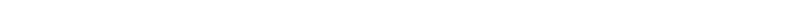<table style="width:1000px; text-align:center;">
<tr style="color:white;">
<td style="background:">24.5%</td>
<td style="background:"><strong>75.5%</strong></td>
</tr>
<tr>
<td></td>
<td></td>
</tr>
</table>
